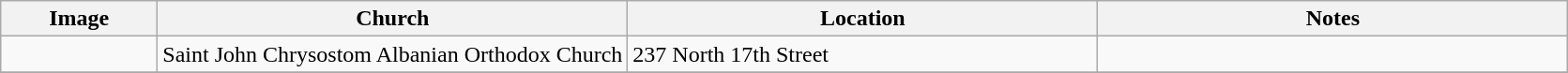<table class="wikitable">
<tr>
<th width="10%">Image</th>
<th width="30%">Church</th>
<th width="30%">Location</th>
<th width="30%">Notes</th>
</tr>
<tr>
<td></td>
<td>Saint John Chrysostom Albanian Orthodox Church</td>
<td>237 North 17th Street</td>
<td></td>
</tr>
<tr>
</tr>
</table>
